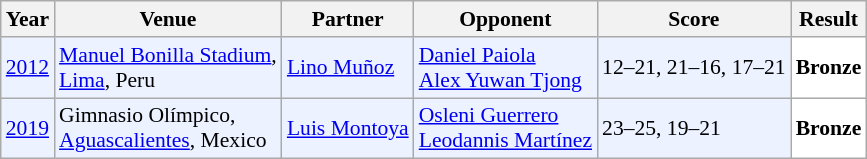<table class="sortable wikitable" style="font-size: 90%;">
<tr>
<th>Year</th>
<th>Venue</th>
<th>Partner</th>
<th>Opponent</th>
<th>Score</th>
<th>Result</th>
</tr>
<tr style="background:#ECF2FF">
<td align="center"><a href='#'>2012</a></td>
<td align="left"><a href='#'>Manuel Bonilla Stadium</a>,<br><a href='#'>Lima</a>, Peru</td>
<td align="left"> <a href='#'>Lino Muñoz</a></td>
<td align="left"> <a href='#'>Daniel Paiola</a><br> <a href='#'>Alex Yuwan Tjong</a></td>
<td align="left">12–21, 21–16, 17–21</td>
<td style="text-align:left; background:white"> <strong>Bronze</strong></td>
</tr>
<tr style="background:#ECF2FF">
<td align="center"><a href='#'>2019</a></td>
<td align="left">Gimnasio Olímpico,<br><a href='#'>Aguascalientes</a>, Mexico</td>
<td align="left"> <a href='#'>Luis Montoya</a></td>
<td align="left"> <a href='#'>Osleni Guerrero</a><br> <a href='#'>Leodannis Martínez</a></td>
<td align="left">23–25, 19–21</td>
<td style="text-align:left; background:white"> <strong>Bronze</strong></td>
</tr>
</table>
